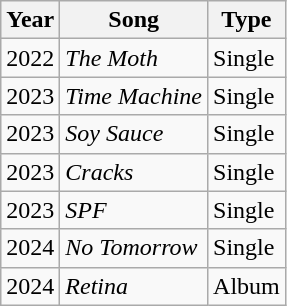<table class="wikitable">
<tr>
<th>Year</th>
<th>Song</th>
<th>Type</th>
</tr>
<tr>
<td>2022</td>
<td><em>The Moth</em></td>
<td>Single</td>
</tr>
<tr>
<td>2023</td>
<td><em>Time Machine </em></td>
<td>Single</td>
</tr>
<tr>
<td>2023</td>
<td><em>Soy Sauce</em></td>
<td>Single</td>
</tr>
<tr>
<td>2023</td>
<td><em>Cracks</em></td>
<td>Single</td>
</tr>
<tr>
<td>2023</td>
<td><em>SPF </em></td>
<td>Single</td>
</tr>
<tr>
<td>2024</td>
<td><em>No Tomorrow </em></td>
<td>Single</td>
</tr>
<tr>
<td>2024</td>
<td><em>Retina</em></td>
<td>Album</td>
</tr>
</table>
